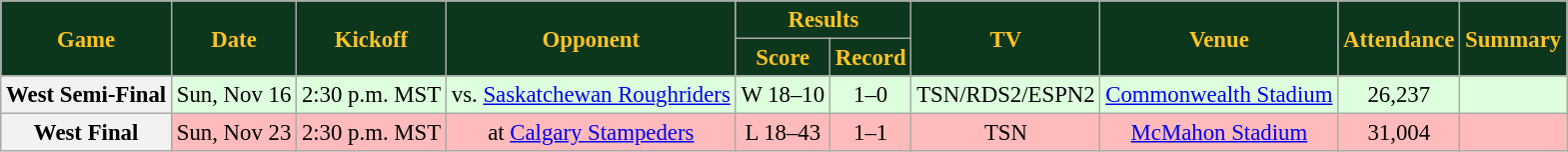<table class="wikitable" style="font-size: 95%;">
<tr>
<th style="background:#0C371D;color:#ffc322;" rowspan=2>Game</th>
<th style="background:#0C371D;color:#ffc322;" rowspan=2>Date</th>
<th style="background:#0C371D;color:#ffc322;" rowspan=2>Kickoff</th>
<th style="background:#0C371D;color:#ffc322;" rowspan=2>Opponent</th>
<th style="background:#0C371D;color:#ffc322;" colspan=2>Results</th>
<th style="background:#0C371D;color:#ffc322;" rowspan=2>TV</th>
<th style="background:#0C371D;color:#ffc322;" rowspan=2>Venue</th>
<th style="background:#0C371D;color:#ffc322;" rowspan=2>Attendance</th>
<th style="background:#0C371D;color:#ffc322;" rowspan=2>Summary</th>
</tr>
<tr>
<th style="background:#0C371D;color:#ffc322;">Score</th>
<th style="background:#0C371D;color:#ffc322;">Record</th>
</tr>
<tr align="center" bgcolor="#ddffdd">
<th align="center"><strong>West Semi-Final</strong></th>
<td align="center">Sun, Nov 16</td>
<td align="center">2:30 p.m. MST</td>
<td align="center">vs. <a href='#'>Saskatchewan Roughriders</a></td>
<td align="center">W 18–10</td>
<td align="center">1–0</td>
<td align="center">TSN/RDS2/ESPN2</td>
<td align="center"><a href='#'>Commonwealth Stadium</a></td>
<td align="center">26,237</td>
<td align="center"></td>
</tr>
<tr align="center" bgcolor="#ffbbbb">
<th align="center"><strong>West Final</strong></th>
<td align="center">Sun, Nov 23</td>
<td align="center">2:30 p.m. MST</td>
<td align="center">at <a href='#'>Calgary Stampeders</a></td>
<td align="center">L 18–43</td>
<td align="center">1–1</td>
<td align="center">TSN</td>
<td align="center"><a href='#'>McMahon Stadium</a></td>
<td align="center">31,004</td>
<td align="center"></td>
</tr>
</table>
